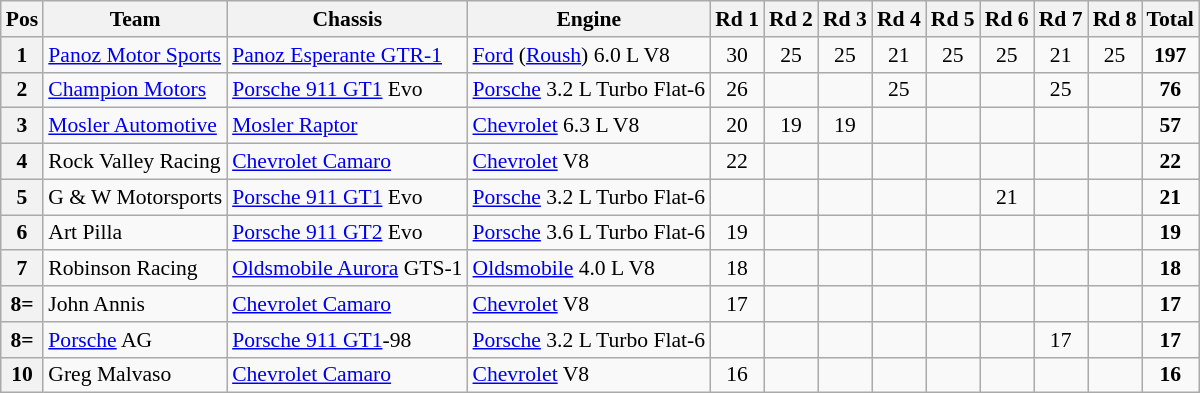<table class="wikitable" style="font-size: 90%;">
<tr>
<th>Pos</th>
<th>Team</th>
<th>Chassis</th>
<th>Engine</th>
<th>Rd 1</th>
<th>Rd 2</th>
<th>Rd 3</th>
<th>Rd 4</th>
<th>Rd 5</th>
<th>Rd 6</th>
<th>Rd 7</th>
<th>Rd 8</th>
<th>Total</th>
</tr>
<tr>
<th>1</th>
<td> <a href='#'>Panoz Motor Sports</a></td>
<td><a href='#'>Panoz Esperante GTR-1</a></td>
<td><a href='#'>Ford</a> (<a href='#'>Roush</a>) 6.0 L V8</td>
<td align="center">30</td>
<td align="center">25</td>
<td align="center">25</td>
<td align="center">21</td>
<td align="center">25</td>
<td align="center">25</td>
<td align="center">21</td>
<td align="center">25</td>
<td align="center"><strong>197</strong></td>
</tr>
<tr>
<th>2</th>
<td> <a href='#'>Champion Motors</a></td>
<td><a href='#'>Porsche 911 GT1</a> Evo</td>
<td><a href='#'>Porsche</a> 3.2 L Turbo Flat-6</td>
<td align="center">26</td>
<td></td>
<td></td>
<td align="center">25</td>
<td></td>
<td></td>
<td align="center">25</td>
<td></td>
<td align="center"><strong>76</strong></td>
</tr>
<tr>
<th>3</th>
<td> <a href='#'>Mosler Automotive</a></td>
<td><a href='#'>Mosler Raptor</a></td>
<td><a href='#'>Chevrolet</a> 6.3 L V8</td>
<td align="center">20</td>
<td align="center">19</td>
<td align="center">19</td>
<td></td>
<td></td>
<td></td>
<td></td>
<td></td>
<td align="center"><strong>57</strong></td>
</tr>
<tr>
<th>4</th>
<td> Rock Valley Racing</td>
<td><a href='#'>Chevrolet Camaro</a></td>
<td><a href='#'>Chevrolet</a> V8</td>
<td align="center">22</td>
<td></td>
<td></td>
<td></td>
<td></td>
<td></td>
<td></td>
<td></td>
<td align="center"><strong>22</strong></td>
</tr>
<tr>
<th>5</th>
<td> G & W Motorsports</td>
<td><a href='#'>Porsche 911 GT1</a> Evo</td>
<td><a href='#'>Porsche</a> 3.2 L Turbo Flat-6</td>
<td></td>
<td></td>
<td></td>
<td></td>
<td></td>
<td align="center">21</td>
<td></td>
<td></td>
<td align="center"><strong>21</strong></td>
</tr>
<tr>
<th>6</th>
<td> Art Pilla</td>
<td><a href='#'>Porsche 911 GT2</a> Evo</td>
<td><a href='#'>Porsche</a> 3.6 L Turbo Flat-6</td>
<td align="center">19</td>
<td></td>
<td></td>
<td></td>
<td></td>
<td></td>
<td></td>
<td></td>
<td align="center"><strong>19</strong></td>
</tr>
<tr>
<th>7</th>
<td> Robinson Racing</td>
<td><a href='#'>Oldsmobile Aurora</a> GTS-1</td>
<td><a href='#'>Oldsmobile</a> 4.0 L V8</td>
<td align="center">18</td>
<td></td>
<td></td>
<td></td>
<td></td>
<td></td>
<td></td>
<td></td>
<td align="center"><strong>18</strong></td>
</tr>
<tr>
<th>8=</th>
<td> John Annis</td>
<td><a href='#'>Chevrolet Camaro</a></td>
<td><a href='#'>Chevrolet</a> V8</td>
<td align="center">17</td>
<td></td>
<td></td>
<td></td>
<td></td>
<td></td>
<td></td>
<td></td>
<td align="center"><strong>17</strong></td>
</tr>
<tr>
<th>8=</th>
<td> <a href='#'>Porsche</a> AG</td>
<td><a href='#'>Porsche 911 GT1</a>-98</td>
<td><a href='#'>Porsche</a> 3.2 L Turbo Flat-6</td>
<td></td>
<td></td>
<td></td>
<td></td>
<td></td>
<td></td>
<td align="center">17</td>
<td></td>
<td align="center"><strong>17</strong></td>
</tr>
<tr>
<th>10</th>
<td> Greg Malvaso</td>
<td><a href='#'>Chevrolet Camaro</a></td>
<td><a href='#'>Chevrolet</a> V8</td>
<td align="center">16</td>
<td></td>
<td></td>
<td></td>
<td></td>
<td></td>
<td></td>
<td></td>
<td align="center"><strong>16</strong></td>
</tr>
</table>
